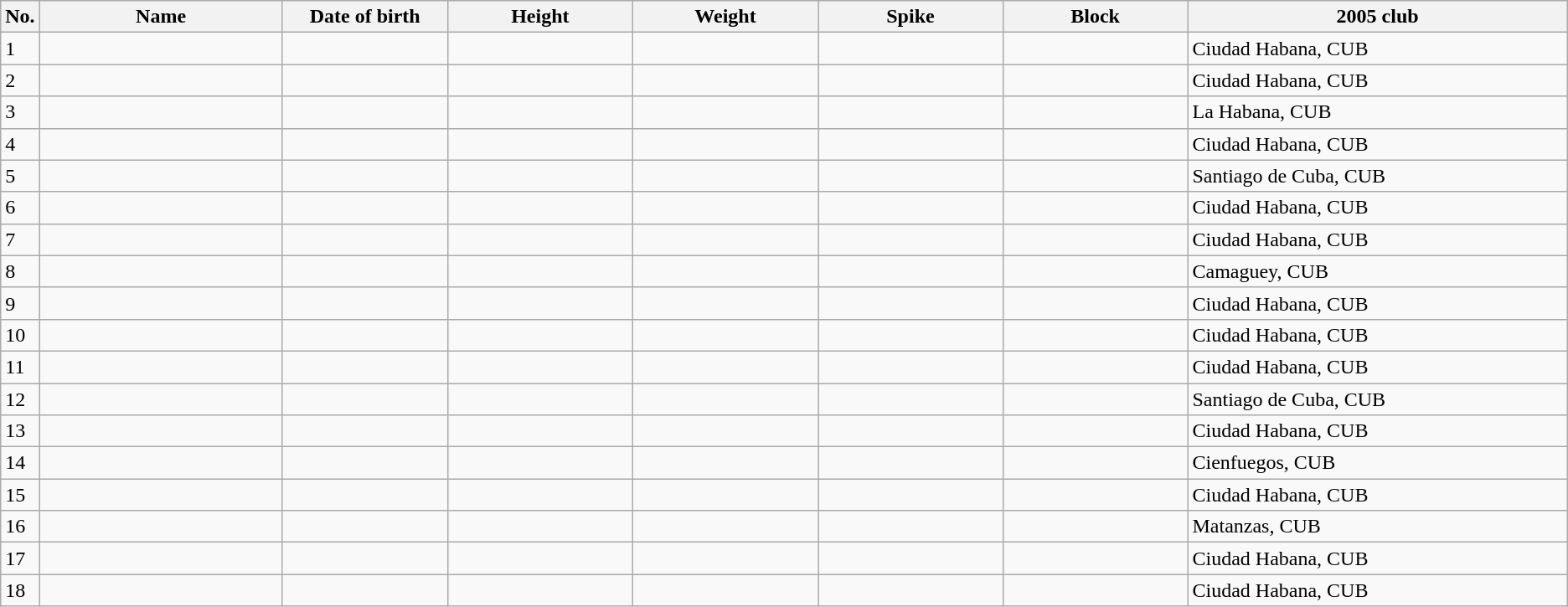<table class="wikitable sortable" style=font-size:100%; text-align:center;>
<tr>
<th>No.</th>
<th style=width:12em>Name</th>
<th style=width:8em>Date of birth</th>
<th style=width:9em>Height</th>
<th style=width:9em>Weight</th>
<th style=width:9em>Spike</th>
<th style=width:9em>Block</th>
<th style=width:19em>2005 club</th>
</tr>
<tr>
<td>1</td>
<td align=left></td>
<td align=right></td>
<td></td>
<td></td>
<td></td>
<td></td>
<td align=left>Ciudad Habana, CUB</td>
</tr>
<tr>
<td>2</td>
<td align=left></td>
<td align=right></td>
<td></td>
<td></td>
<td></td>
<td></td>
<td align=left>Ciudad Habana, CUB</td>
</tr>
<tr>
<td>3</td>
<td align=left></td>
<td align=right></td>
<td></td>
<td></td>
<td></td>
<td></td>
<td align=left>La Habana, CUB</td>
</tr>
<tr>
<td>4</td>
<td align=left></td>
<td align=right></td>
<td></td>
<td></td>
<td></td>
<td></td>
<td align=left>Ciudad Habana, CUB</td>
</tr>
<tr>
<td>5</td>
<td align=left></td>
<td align=right></td>
<td></td>
<td></td>
<td></td>
<td></td>
<td align=left>Santiago de Cuba, CUB</td>
</tr>
<tr>
<td>6</td>
<td align=left></td>
<td align=right></td>
<td></td>
<td></td>
<td></td>
<td></td>
<td align=left>Ciudad Habana, CUB</td>
</tr>
<tr>
<td>7</td>
<td align=left></td>
<td align=right></td>
<td></td>
<td></td>
<td></td>
<td></td>
<td align=left>Ciudad Habana, CUB</td>
</tr>
<tr>
<td>8</td>
<td align=left></td>
<td align=right></td>
<td></td>
<td></td>
<td></td>
<td></td>
<td align=left>Camaguey, CUB</td>
</tr>
<tr>
<td>9</td>
<td align=left></td>
<td align=right></td>
<td></td>
<td></td>
<td></td>
<td></td>
<td align=left>Ciudad Habana, CUB</td>
</tr>
<tr>
<td>10</td>
<td align=left></td>
<td align=right></td>
<td></td>
<td></td>
<td></td>
<td></td>
<td align=left>Ciudad Habana, CUB</td>
</tr>
<tr>
<td>11</td>
<td align=left></td>
<td align=right></td>
<td></td>
<td></td>
<td></td>
<td></td>
<td align=left>Ciudad Habana, CUB</td>
</tr>
<tr>
<td>12</td>
<td align=left></td>
<td align=right></td>
<td></td>
<td></td>
<td></td>
<td></td>
<td align=left>Santiago de Cuba, CUB</td>
</tr>
<tr>
<td>13</td>
<td align=left></td>
<td align=right></td>
<td></td>
<td></td>
<td></td>
<td></td>
<td align=left>Ciudad Habana, CUB</td>
</tr>
<tr>
<td>14</td>
<td align=left></td>
<td align=right></td>
<td></td>
<td></td>
<td></td>
<td></td>
<td align=left>Cienfuegos, CUB</td>
</tr>
<tr>
<td>15</td>
<td align=left></td>
<td align=right></td>
<td></td>
<td></td>
<td></td>
<td></td>
<td align=left>Ciudad Habana, CUB</td>
</tr>
<tr>
<td>16</td>
<td align=left></td>
<td align=right></td>
<td></td>
<td></td>
<td></td>
<td></td>
<td align=left>Matanzas, CUB</td>
</tr>
<tr>
<td>17</td>
<td align=left></td>
<td align=right></td>
<td></td>
<td></td>
<td></td>
<td></td>
<td align=left>Ciudad Habana, CUB</td>
</tr>
<tr>
<td>18</td>
<td align=left></td>
<td align=right></td>
<td></td>
<td></td>
<td></td>
<td></td>
<td align=left>Ciudad Habana, CUB</td>
</tr>
</table>
